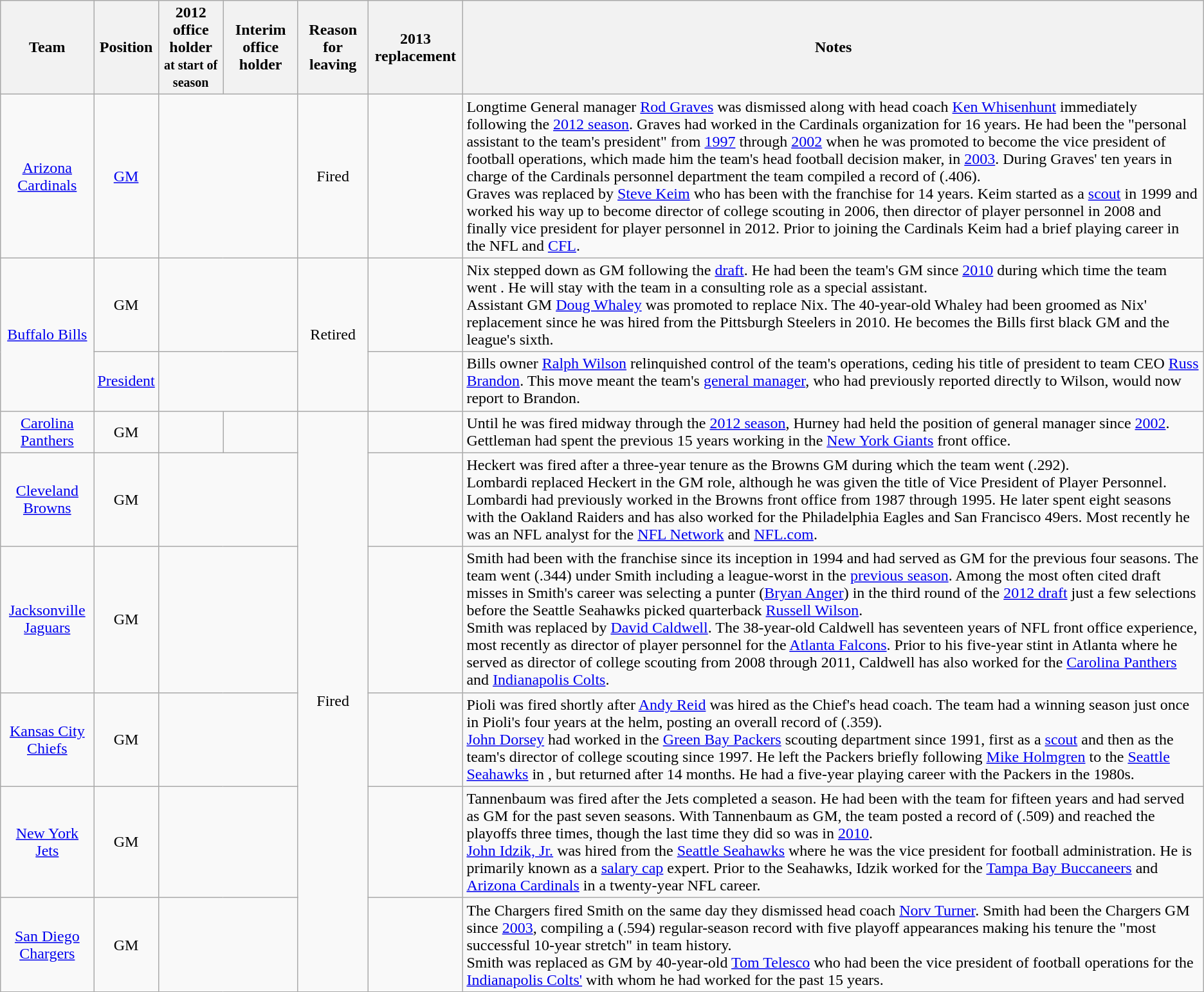<table class="wikitable sortable plainrowheaders">
<tr>
<th>Team</th>
<th>Position</th>
<th>2012 office holder<br><small>at start of season</small></th>
<th>Interim office holder</th>
<th>Reason for leaving</th>
<th>2013 replacement</th>
<th class="unsortable">Notes</th>
</tr>
<tr>
<td style="text-align:center;"><a href='#'>Arizona Cardinals</a></td>
<td style="text-align:center;"><a href='#'>GM</a></td>
<td style="text-align:center; "colspan="2"></td>
<td style="text-align:center;">Fired</td>
<td style="text-align:center;"></td>
<td>Longtime General manager <a href='#'>Rod Graves</a> was dismissed along with head coach <a href='#'>Ken Whisenhunt</a> immediately following the <a href='#'>2012 season</a>. Graves had worked in the Cardinals organization for 16 years. He had been the "personal assistant to the team's president" from <a href='#'>1997</a> through <a href='#'>2002</a> when he was promoted to become the vice president of football operations, which made him the team's head football decision maker, in <a href='#'>2003</a>. During Graves' ten years in charge of the Cardinals personnel department the team compiled a record of  (.406).<br>Graves was replaced by <a href='#'>Steve Keim</a> who has been with the franchise for 14 years. Keim started as a <a href='#'>scout</a> in 1999 and worked his way up to become director of college scouting in 2006, then director of player personnel in 2008 and finally vice president for player personnel in 2012. Prior to joining the Cardinals Keim had a brief playing career in the NFL and <a href='#'>CFL</a>.</td>
</tr>
<tr>
<td rowspan="2" style="text-align:center;"><a href='#'>Buffalo Bills</a></td>
<td style="text-align:center;">GM</td>
<td style="text-align:center;" colspan="2"></td>
<td rowspan="2" style="text-align:center;">Retired</td>
<td style="text-align:center;"></td>
<td>Nix stepped down as GM following the <a href='#'>draft</a>. He had been the team's GM since <a href='#'>2010</a> during which time the team went . He will stay with the team in a consulting role as a special assistant.<br>Assistant GM <a href='#'>Doug Whaley</a> was promoted to replace Nix. The 40-year-old Whaley had been groomed as Nix' replacement since he was hired from the Pittsburgh Steelers in 2010. He becomes the Bills first black GM and the league's sixth.</td>
</tr>
<tr>
<td style="text-align:center;"><a href='#'>President</a></td>
<td style="text-align:center;" colspan="2"></td>
<td style="text-align:center;"></td>
<td>Bills owner <a href='#'>Ralph Wilson</a> relinquished control of the team's operations, ceding his title of president to team CEO <a href='#'>Russ Brandon</a>. This move meant the team's <a href='#'>general manager</a>, who had previously reported directly to Wilson, would now report to Brandon.</td>
</tr>
<tr>
<td style="text-align:center;"><a href='#'>Carolina Panthers</a></td>
<td style="text-align:center;">GM</td>
<td style="text-align:center;"></td>
<td style="text-align:center;"></td>
<td rowspan="6" style="text-align:center;">Fired</td>
<td style="text-align:center;"></td>
<td>Until he was fired midway through the <a href='#'>2012 season</a>, Hurney had held the position of general manager since <a href='#'>2002</a>.<br>Gettleman had spent the previous 15 years working in the <a href='#'>New York Giants</a> front office.</td>
</tr>
<tr>
<td style="text-align:center;"><a href='#'>Cleveland Browns</a></td>
<td style="text-align:center;">GM</td>
<td style="text-align:center;" colspan="2"></td>
<td style="text-align:center;"></td>
<td>Heckert was fired after a three-year tenure as the Browns GM during which the team went  (.292).<br>Lombardi replaced Heckert in the GM role, although he was given the title of Vice President of Player Personnel. Lombardi had previously worked in the Browns front office from 1987 through 1995. He later spent eight seasons with the Oakland Raiders and has also worked for the Philadelphia Eagles and San Francisco 49ers. Most recently he was an NFL analyst for the <a href='#'>NFL Network</a> and <a href='#'>NFL.com</a>.</td>
</tr>
<tr>
<td style="text-align:center;"><a href='#'>Jacksonville Jaguars</a></td>
<td style="text-align:center;">GM</td>
<td style="text-align:center;" colspan="2"></td>
<td style="text-align:center;"></td>
<td>Smith had been with the franchise since its inception in 1994 and had served as GM for the previous four seasons. The team went  (.344) under Smith including a league-worst  in the <a href='#'>previous season</a>. Among the most often cited draft misses in Smith's career was selecting a punter (<a href='#'>Bryan Anger</a>) in the third round of the <a href='#'>2012 draft</a> just a few selections before the Seattle Seahawks picked quarterback <a href='#'>Russell Wilson</a>.<br>Smith was replaced by <a href='#'>David Caldwell</a>. The 38-year-old Caldwell has seventeen years of NFL front office experience, most recently as director of player personnel for the <a href='#'>Atlanta Falcons</a>. Prior to his five-year stint in Atlanta where he served as director of college scouting from 2008 through 2011, Caldwell has also worked for the <a href='#'>Carolina Panthers</a> and <a href='#'>Indianapolis Colts</a>.</td>
</tr>
<tr>
<td style="text-align:center;"><a href='#'>Kansas City Chiefs</a></td>
<td style="text-align:center;">GM</td>
<td style="text-align:center;" colspan="2"></td>
<td style="text-align:center;"></td>
<td>Pioli was fired shortly after <a href='#'>Andy Reid</a> was hired as the Chief's head coach. The team had a winning season just once in Pioli's four years at the helm, posting an overall record of  (.359).<br><a href='#'>John Dorsey</a> had worked in the <a href='#'>Green Bay Packers</a> scouting department since 1991, first as a <a href='#'>scout</a> and then as the team's director of college scouting since 1997. He left the Packers briefly following <a href='#'>Mike Holmgren</a> to the <a href='#'>Seattle Seahawks</a> in , but returned after 14 months. He had a five-year playing career with the Packers in the 1980s.</td>
</tr>
<tr>
<td style="text-align:center;"><a href='#'>New York Jets</a></td>
<td style="text-align:center;">GM</td>
<td style="text-align:center;" colspan="2"></td>
<td style="text-align:center;"></td>
<td>Tannenbaum was fired after the Jets completed a  season. He had been with the team for fifteen years and had served as GM for the past seven seasons. With Tannenbaum as GM, the team posted a record of  (.509) and reached the playoffs three times, though the last time they did so was in <a href='#'>2010</a>.<br><a href='#'>John Idzik, Jr.</a> was hired from the <a href='#'>Seattle Seahawks</a> where he was the vice president for football administration. He is primarily known as a <a href='#'>salary cap</a> expert. Prior to the Seahawks, Idzik worked for the <a href='#'>Tampa Bay Buccaneers</a> and <a href='#'>Arizona Cardinals</a> in a twenty-year NFL career.</td>
</tr>
<tr>
<td style="text-align:center;"><a href='#'>San Diego Chargers</a></td>
<td style="text-align:center;">GM</td>
<td style="text-align:center;" colspan="2"></td>
<td style="text-align:center;"></td>
<td>The Chargers fired Smith on the same day they dismissed head coach <a href='#'>Norv Turner</a>. Smith had been the Chargers GM since <a href='#'>2003</a>, compiling a  (.594) regular-season record with five playoff appearances making his tenure the "most successful 10-year stretch" in team history.<br>Smith was replaced as GM by 40-year-old <a href='#'>Tom Telesco</a> who had been the vice president of football operations for the <a href='#'>Indianapolis Colts'</a> with whom he had worked for the past 15 years.</td>
</tr>
</table>
